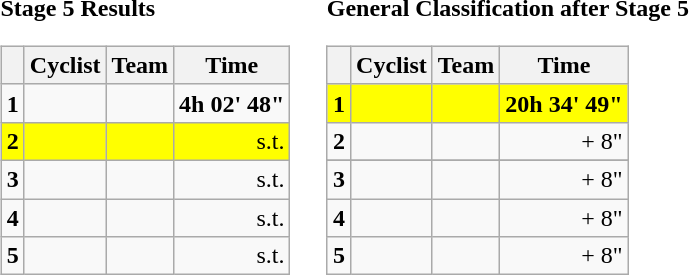<table>
<tr>
<td><strong>Stage 5 Results</strong><br><table class="wikitable">
<tr>
<th></th>
<th>Cyclist</th>
<th>Team</th>
<th>Time</th>
</tr>
<tr>
<td><strong>1</strong></td>
<td><strong></strong></td>
<td><strong></strong></td>
<td align="right"><strong>4h 02' 48"</strong></td>
</tr>
<tr style="background:yellow">
<td><strong>2</strong></td>
<td></td>
<td></td>
<td align="right">s.t.</td>
</tr>
<tr>
<td><strong>3</strong></td>
<td><del></del></td>
<td></td>
<td align="right">s.t.</td>
</tr>
<tr>
<td><strong>4</strong></td>
<td></td>
<td></td>
<td align="right">s.t.</td>
</tr>
<tr>
<td><strong>5</strong></td>
<td></td>
<td></td>
<td align="right">s.t.</td>
</tr>
</table>
</td>
<td></td>
<td><strong>General Classification after Stage 5</strong><br><table class="wikitable">
<tr>
<th></th>
<th>Cyclist</th>
<th>Team</th>
<th>Time</th>
</tr>
<tr style="background:yellow">
<td><strong>1</strong></td>
<td><strong></strong></td>
<td><strong></strong></td>
<td align="right"><strong>20h 34' 49"</strong></td>
</tr>
<tr>
<td><strong>2</strong></td>
<td></td>
<td></td>
<td align="right">+ 8"</td>
</tr>
<tr>
</tr>
<tr>
<td><strong>3</strong></td>
<td></td>
<td></td>
<td align="right">+ 8"</td>
</tr>
<tr>
<td><strong>4</strong></td>
<td></td>
<td></td>
<td align="right">+ 8"</td>
</tr>
<tr>
<td><strong>5</strong></td>
<td></td>
<td></td>
<td align="right">+ 8"</td>
</tr>
</table>
</td>
</tr>
</table>
